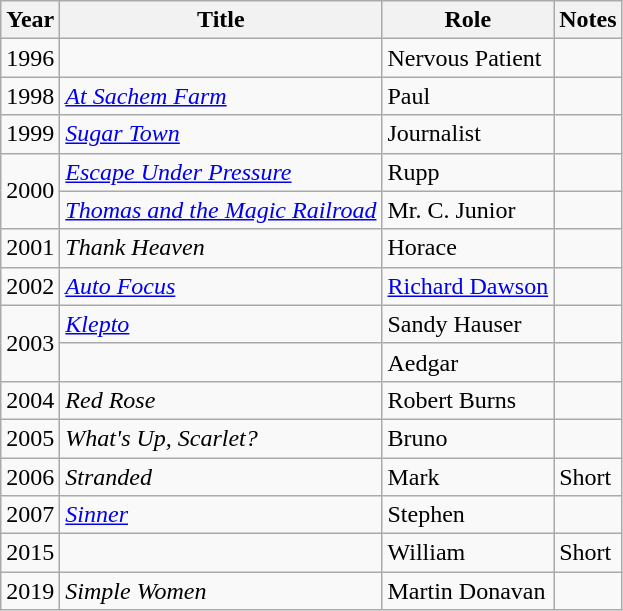<table class="wikitable sortable">
<tr>
<th>Year</th>
<th>Title</th>
<th>Role</th>
<th class="unsortable">Notes</th>
</tr>
<tr>
<td>1996</td>
<td><em></em></td>
<td>Nervous Patient</td>
<td></td>
</tr>
<tr>
<td>1998</td>
<td><em><a href='#'>At Sachem Farm</a></em></td>
<td>Paul</td>
<td></td>
</tr>
<tr>
<td>1999</td>
<td><em><a href='#'>Sugar Town</a></em></td>
<td>Journalist</td>
<td></td>
</tr>
<tr>
<td rowspan=2>2000</td>
<td><em><a href='#'>Escape Under Pressure</a></em></td>
<td>Rupp</td>
<td></td>
</tr>
<tr>
<td><em><a href='#'>Thomas and the Magic Railroad</a></em></td>
<td>Mr. C. Junior</td>
<td></td>
</tr>
<tr>
<td>2001</td>
<td><em>Thank Heaven</em></td>
<td>Horace</td>
<td></td>
</tr>
<tr>
<td>2002</td>
<td><em><a href='#'>Auto Focus</a></em></td>
<td><a href='#'>Richard Dawson</a></td>
<td></td>
</tr>
<tr>
<td rowspan=2>2003</td>
<td><em><a href='#'>Klepto</a></em></td>
<td>Sandy Hauser</td>
<td></td>
</tr>
<tr>
<td><em></em></td>
<td>Aedgar</td>
<td></td>
</tr>
<tr>
<td>2004</td>
<td><em>Red Rose</em></td>
<td>Robert Burns</td>
<td></td>
</tr>
<tr>
<td>2005</td>
<td><em>What's Up, Scarlet?</em></td>
<td>Bruno</td>
<td></td>
</tr>
<tr>
<td>2006</td>
<td><em>Stranded</em></td>
<td>Mark</td>
<td>Short</td>
</tr>
<tr>
<td>2007</td>
<td><em><a href='#'>Sinner</a></em></td>
<td>Stephen</td>
<td></td>
</tr>
<tr>
<td>2015</td>
<td><em></em></td>
<td>William</td>
<td>Short</td>
</tr>
<tr>
<td>2019</td>
<td><em>Simple Women</em></td>
<td>Martin Donavan</td>
<td></td>
</tr>
</table>
